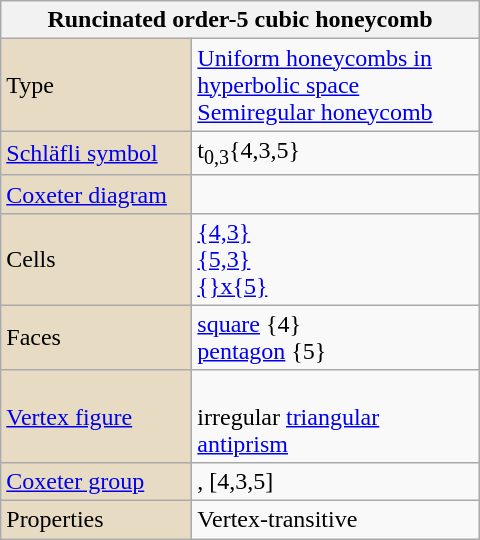<table class="wikitable" align="right" style="margin-left:10px" width="320">
<tr>
<th bgcolor=#e7dcc3 colspan=2>Runcinated order-5 cubic honeycomb<br></th>
</tr>
<tr>
<td bgcolor=#e7dcc3>Type</td>
<td><a href='#'>Uniform honeycombs in hyperbolic space</a><br><a href='#'>Semiregular honeycomb</a></td>
</tr>
<tr>
<td bgcolor=#e7dcc3><a href='#'>Schläfli symbol</a></td>
<td>t<sub>0,3</sub>{4,3,5}</td>
</tr>
<tr>
<td width=120 bgcolor=#e7dcc3><a href='#'>Coxeter diagram</a></td>
<td></td>
</tr>
<tr>
<td bgcolor=#e7dcc3>Cells</td>
<td><a href='#'>{4,3}</a> <br><a href='#'>{5,3}</a> <br><a href='#'>{}x{5}</a> </td>
</tr>
<tr>
<td bgcolor=#e7dcc3>Faces</td>
<td><a href='#'>square</a> {4}<br><a href='#'>pentagon</a> {5}</td>
</tr>
<tr>
<td bgcolor=#e7dcc3><a href='#'>Vertex figure</a></td>
<td><br>irregular <a href='#'>triangular antiprism</a></td>
</tr>
<tr>
<td bgcolor=#e7dcc3><a href='#'>Coxeter group</a></td>
<td>, [4,3,5]</td>
</tr>
<tr>
<td bgcolor=#e7dcc3>Properties</td>
<td>Vertex-transitive</td>
</tr>
</table>
